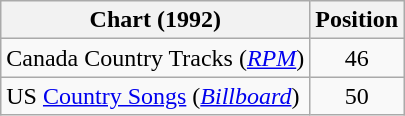<table class="wikitable sortable">
<tr>
<th scope="col">Chart (1992)</th>
<th scope="col">Position</th>
</tr>
<tr>
<td>Canada Country Tracks (<em><a href='#'>RPM</a></em>)</td>
<td align="center">46</td>
</tr>
<tr>
<td>US <a href='#'>Country Songs</a> (<em><a href='#'>Billboard</a></em>)</td>
<td align="center">50</td>
</tr>
</table>
